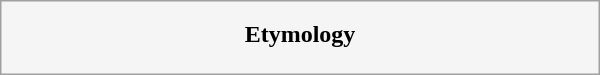<table style="float:right; margin:1em 1em 1em 1em; width:25em; border: 1px solid #a0a0a0; padding: 10px; background-color: #F5F5F5; text-align:left;">
<tr style="text-align:center;">
<td><strong>Etymology</strong></td>
</tr>
<tr style="text-align:right; font-size:x-medium;">
<td></td>
</tr>
</table>
